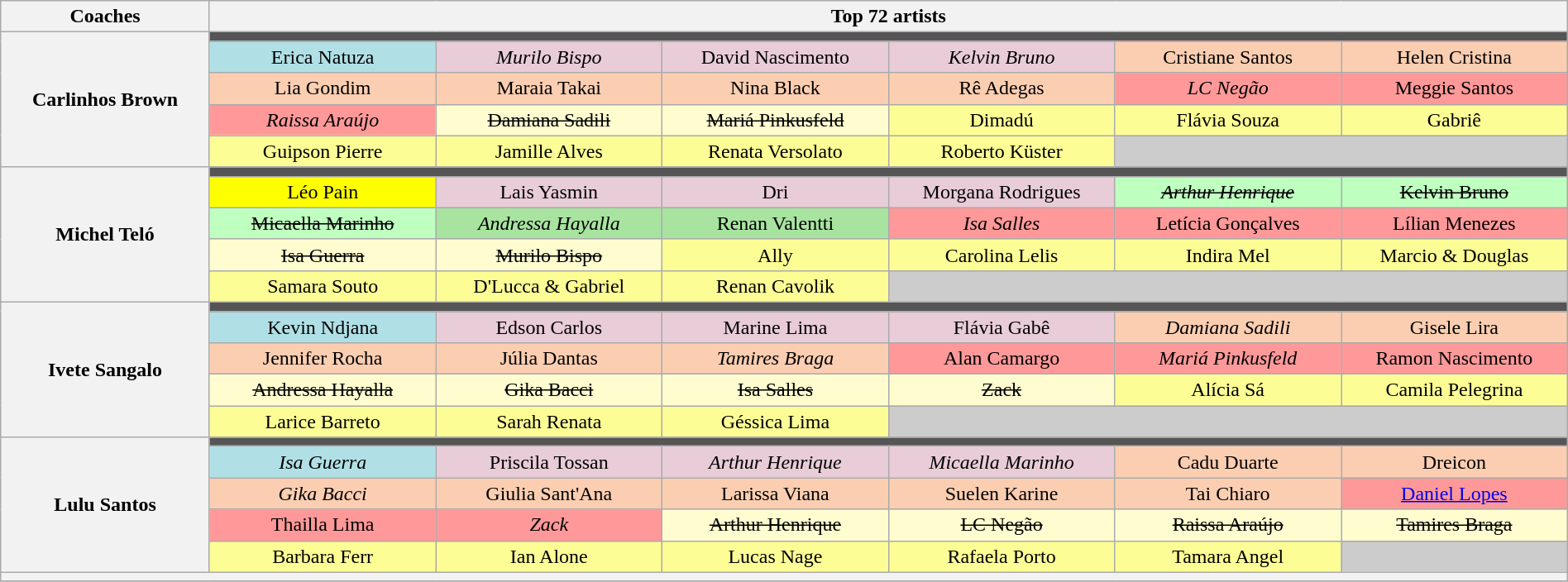<table class="wikitable" style="text-align:center; width:100%;">
<tr>
<th scope="col" width="12%">Coaches</th>
<th scope="col" width="85%" colspan=6>Top 72 artists</th>
</tr>
<tr>
<th rowspan=5>Carlinhos Brown</th>
<td bgcolor=555555 colspan=6></td>
</tr>
<tr>
<td width="13%" bgcolor=B0E0E6>Erica Natuza</td>
<td width="13%" bgcolor=E8CCD7><em>Murilo Bispo</em></td>
<td width="13%" bgcolor=E8CCD7>David Nascimento</td>
<td width="13%" bgcolor=E8CCD7><em>Kelvin Bruno</em></td>
<td width="13%" bgcolor=FBCEB1>Cristiane Santos</td>
<td width="13%" bgcolor=FBCEB1>Helen Cristina</td>
</tr>
<tr>
<td bgcolor=FBCEB1>Lia Gondim</td>
<td bgcolor=FBCEB1>Maraia Takai</td>
<td bgcolor=FBCEB1>Nina Black</td>
<td bgcolor=FBCEB1>Rê Adegas</td>
<td bgcolor=FF9999><em>LC Negão</em></td>
<td bgcolor=FF9999>Meggie Santos</td>
</tr>
<tr>
<td bgcolor=FF9999><em>Raissa Araújo</em></td>
<td bgcolor=FFFDD0><s>Damiana Sadili</s></td>
<td bgcolor=FFFDD0><s>Mariá Pinkusfeld</s></td>
<td bgcolor=FDFD96>Dimadú</td>
<td bgcolor=FDFD96>Flávia Souza</td>
<td bgcolor=FDFD96>Gabriê</td>
</tr>
<tr>
<td bgcolor=FDFD96>Guipson Pierre</td>
<td bgcolor=FDFD96>Jamille Alves</td>
<td bgcolor=FDFD96>Renata Versolato</td>
<td bgcolor=FDFD96>Roberto Küster</td>
<td bgcolor=CCCCCC colspan=2></td>
</tr>
<tr>
<th rowspan=5>Michel Teló</th>
<td bgcolor=555555 colspan=6></td>
</tr>
<tr>
<td bgcolor=FFFF00>Léo Pain</td>
<td bgcolor=E8CCD7>Lais Yasmin</td>
<td bgcolor=E8CCD7>Dri</td>
<td bgcolor=E8CCD7>Morgana Rodrigues</td>
<td bgcolor=BFFFC0><s><em>Arthur Henrique</em></s></td>
<td bgcolor=BFFFC0><s>Kelvin Bruno</s></td>
</tr>
<tr>
<td bgcolor=BFFFC0><s>Micaella Marinho</s></td>
<td bgcolor=A8E4A0><em>Andressa Hayalla</em></td>
<td bgcolor=A8E4A0>Renan Valentti</td>
<td bgcolor=FF9999><em>Isa Salles</em></td>
<td bgcolor=FF9999>Letícia Gonçalves</td>
<td bgcolor=FF9999>Lílian Menezes</td>
</tr>
<tr>
<td bgcolor=FFFDD0><s>Isa Guerra</s></td>
<td bgcolor=FFFDD0><s>Murilo Bispo</s></td>
<td bgcolor=FDFD96>Ally</td>
<td bgcolor=FDFD96>Carolina Lelis</td>
<td bgcolor=FDFD96>Indira Mel</td>
<td bgcolor=FDFD96>Marcio & Douglas</td>
</tr>
<tr>
<td bgcolor=FDFD96>Samara Souto</td>
<td bgcolor=FDFD96>D'Lucca & Gabriel</td>
<td bgcolor=FDFD96>Renan Cavolik</td>
<td bgcolor=CCCCCC colspan=3></td>
</tr>
<tr>
<th rowspan=5>Ivete Sangalo</th>
<td bgcolor=555555 colspan=6></td>
</tr>
<tr>
<td bgcolor=B0E0E6>Kevin Ndjana</td>
<td bgcolor=E8CCD7>Edson Carlos</td>
<td bgcolor=E8CCD7>Marine Lima</td>
<td bgcolor=E8CCD7>Flávia Gabê</td>
<td bgcolor=FBCEB1><em>Damiana Sadili</em></td>
<td bgcolor=FBCEB1>Gisele Lira</td>
</tr>
<tr>
<td bgcolor=FBCEB1>Jennifer Rocha</td>
<td bgcolor=FBCEB1>Júlia Dantas</td>
<td bgcolor=FBCEB1><em>Tamires Braga</em></td>
<td bgcolor=FF9999>Alan Camargo</td>
<td bgcolor=FF9999><em>Mariá Pinkusfeld</em></td>
<td bgcolor=FF9999>Ramon Nascimento</td>
</tr>
<tr>
<td bgcolor=FFFDD0><s>Andressa Hayalla</s></td>
<td bgcolor=FFFDD0><s>Gika Bacci</s></td>
<td bgcolor=FFFDD0><s>Isa Salles</s></td>
<td bgcolor=FFFDD0><s>Zack</s></td>
<td bgcolor=FDFD96>Alícia Sá</td>
<td bgcolor=FDFD96>Camila Pelegrina</td>
</tr>
<tr>
<td bgcolor=FDFD96>Larice Barreto</td>
<td bgcolor=FDFD96>Sarah Renata</td>
<td bgcolor=FDFD96>Géssica Lima</td>
<td bgcolor=CCCCCC colspan=3></td>
</tr>
<tr>
<th rowspan=5>Lulu Santos</th>
<td bgcolor=555555 colspan=6></td>
</tr>
<tr>
<td bgcolor=B0E0E6><em>Isa Guerra</em></td>
<td bgcolor=E8CCD7>Priscila Tossan</td>
<td bgcolor=E8CCD7><em>Arthur Henrique</em></td>
<td bgcolor=E8CCD7><em>Micaella Marinho</em></td>
<td bgcolor=FBCEB1>Cadu Duarte</td>
<td bgcolor=FBCEB1>Dreicon</td>
</tr>
<tr>
<td bgcolor=FBCEB1><em>Gika Bacci</em></td>
<td bgcolor=FBCEB1>Giulia Sant'Ana</td>
<td bgcolor=FBCEB1>Larissa Viana</td>
<td bgcolor=FBCEB1>Suelen Karine</td>
<td bgcolor=FBCEB1>Tai Chiaro</td>
<td bgcolor=FF9999><a href='#'>Daniel Lopes</a></td>
</tr>
<tr>
<td bgcolor=FF9999>Thailla Lima</td>
<td bgcolor=FF9999><em>Zack</em></td>
<td bgcolor=FFFDD0><s>Arthur Henrique</s></td>
<td bgcolor=FFFDD0><s>LC Negão</s></td>
<td bgcolor=FFFDD0><s>Raissa Araújo</s></td>
<td bgcolor=FFFDD0><s>Tamires Braga</s></td>
</tr>
<tr>
<td bgcolor=FDFD96>Barbara Ferr</td>
<td bgcolor=FDFD96>Ian Alone</td>
<td bgcolor=FDFD96>Lucas Nage</td>
<td bgcolor=FDFD96>Rafaela Porto</td>
<td bgcolor=FDFD96>Tamara Angel</td>
<td bgcolor=CCCCCC></td>
</tr>
<tr>
<th style="font-size:90%; line-height:12px;" colspan=7></th>
</tr>
<tr>
</tr>
</table>
